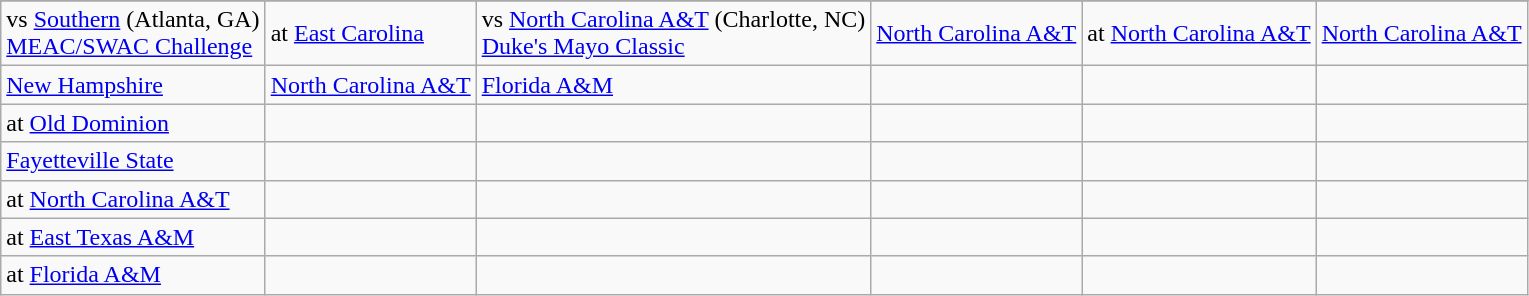<table class="wikitable">
<tr>
</tr>
<tr>
<td>vs <a href='#'>Southern</a> (Atlanta, GA)<br><a href='#'>MEAC/SWAC Challenge</a></td>
<td>at <a href='#'>East Carolina</a></td>
<td>vs <a href='#'>North Carolina A&T</a> (Charlotte, NC)<br><a href='#'>Duke's Mayo Classic</a></td>
<td><a href='#'>North Carolina A&T</a></td>
<td>at <a href='#'>North Carolina A&T</a></td>
<td><a href='#'>North Carolina A&T</a></td>
</tr>
<tr>
<td><a href='#'>New Hampshire</a></td>
<td><a href='#'>North Carolina A&T</a></td>
<td><a href='#'>Florida A&M</a></td>
<td></td>
<td></td>
<td></td>
</tr>
<tr>
<td>at <a href='#'>Old Dominion</a></td>
<td></td>
<td></td>
<td></td>
<td></td>
<td></td>
</tr>
<tr>
<td><a href='#'>Fayetteville State</a></td>
<td></td>
<td></td>
<td></td>
<td></td>
<td></td>
</tr>
<tr>
<td>at <a href='#'>North Carolina A&T</a></td>
<td></td>
<td></td>
<td></td>
<td></td>
<td></td>
</tr>
<tr>
<td>at <a href='#'>East Texas A&M</a></td>
<td></td>
<td></td>
<td></td>
<td></td>
<td></td>
</tr>
<tr>
<td>at <a href='#'>Florida A&M</a></td>
<td></td>
<td></td>
<td></td>
<td></td>
<td></td>
</tr>
</table>
